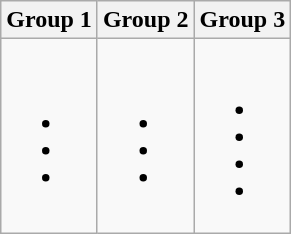<table class="wikitable" border="1">
<tr>
<th>Group 1</th>
<th>Group 2</th>
<th>Group 3</th>
</tr>
<tr>
<td><br><ul><li></li><li></li><li></li></ul></td>
<td><br><ul><li></li><li></li><li></li></ul></td>
<td><br><ul><li></li><li></li><li></li><li></li></ul></td>
</tr>
</table>
